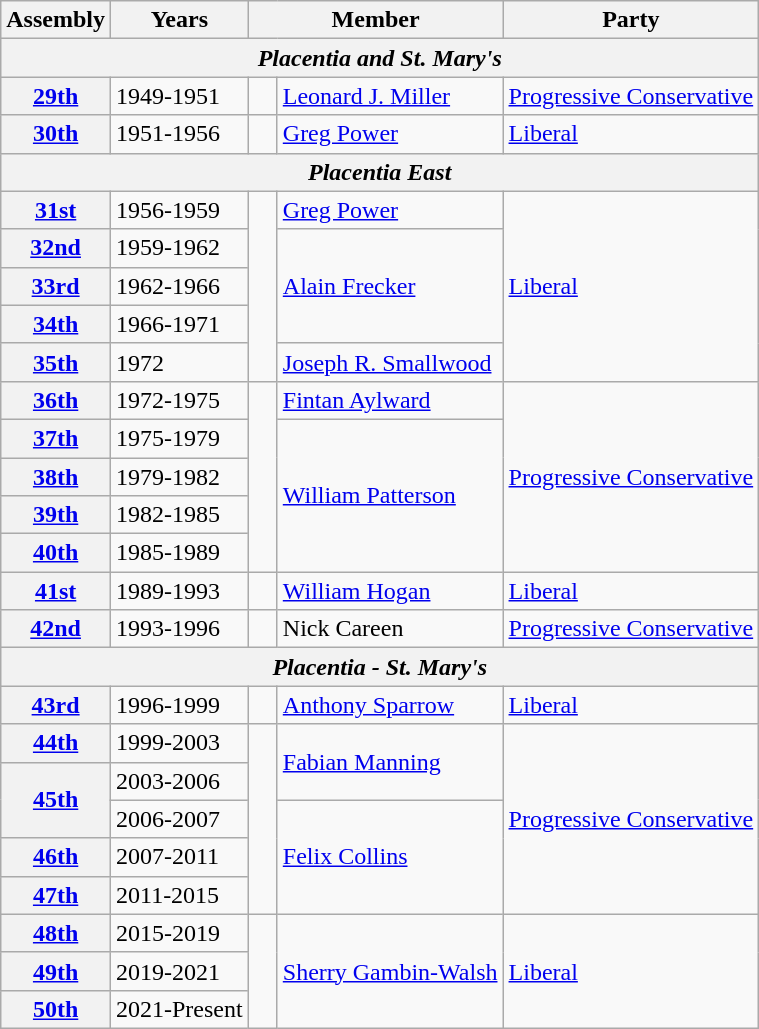<table class="wikitable sortable">
<tr>
<th>Assembly</th>
<th>Years</th>
<th colspan="2">Member</th>
<th>Party</th>
</tr>
<tr>
<th colspan="5"><em>Placentia and St. Mary's</em></th>
</tr>
<tr>
<th scope="row"><a href='#'>29th</a></th>
<td>1949-1951</td>
<td>   </td>
<td><a href='#'>Leonard J. Miller</a></td>
<td><a href='#'>Progressive Conservative</a></td>
</tr>
<tr>
<th scope="row"><a href='#'>30th</a></th>
<td>1951-1956</td>
<td></td>
<td><a href='#'>Greg Power</a></td>
<td><a href='#'>Liberal</a></td>
</tr>
<tr>
<th colspan="5"><em>Placentia East</em></th>
</tr>
<tr>
<th scope="row"><a href='#'>31st</a></th>
<td>1956-1959</td>
<td rowspan="5" ></td>
<td><a href='#'>Greg Power</a></td>
<td rowspan="5"><a href='#'>Liberal</a></td>
</tr>
<tr>
<th scope="row"><a href='#'>32nd</a></th>
<td>1959-1962</td>
<td rowspan="3"><a href='#'>Alain Frecker</a></td>
</tr>
<tr>
<th scope="row"><a href='#'>33rd</a></th>
<td>1962-1966</td>
</tr>
<tr>
<th scope="row"><a href='#'>34th</a></th>
<td>1966-1971</td>
</tr>
<tr>
<th scope="row"><a href='#'>35th</a></th>
<td>1972</td>
<td><a href='#'>Joseph R. Smallwood</a></td>
</tr>
<tr>
<th scope="row"><a href='#'>36th</a></th>
<td>1972-1975</td>
<td rowspan="5" >   </td>
<td><a href='#'>Fintan Aylward</a></td>
<td rowspan="5"><a href='#'>Progressive Conservative</a></td>
</tr>
<tr>
<th scope="row"><a href='#'>37th</a></th>
<td>1975-1979</td>
<td rowspan="4"><a href='#'>William Patterson</a></td>
</tr>
<tr>
<th scope="row"><a href='#'>38th</a></th>
<td>1979-1982</td>
</tr>
<tr>
<th scope="row"><a href='#'>39th</a></th>
<td>1982-1985</td>
</tr>
<tr>
<th scope="row"><a href='#'>40th</a></th>
<td>1985-1989</td>
</tr>
<tr>
<th scope="row"><a href='#'>41st</a></th>
<td>1989-1993</td>
<td></td>
<td><a href='#'>William Hogan</a></td>
<td><a href='#'>Liberal</a></td>
</tr>
<tr>
<th scope="row"><a href='#'>42nd</a></th>
<td>1993-1996</td>
<td>   </td>
<td>Nick Careen</td>
<td><a href='#'>Progressive Conservative</a></td>
</tr>
<tr>
<th colspan="5"><em>Placentia - St. Mary's</em></th>
</tr>
<tr>
<th scope="row"><a href='#'>43rd</a></th>
<td>1996-1999</td>
<td></td>
<td><a href='#'>Anthony Sparrow</a></td>
<td><a href='#'>Liberal</a></td>
</tr>
<tr>
<th scope="row"><a href='#'>44th</a></th>
<td>1999-2003</td>
<td rowspan="5" >   </td>
<td rowspan="2"><a href='#'>Fabian Manning</a></td>
<td rowspan="5"><a href='#'>Progressive Conservative</a></td>
</tr>
<tr>
<th scope="rowgroup" rowspan="2" bgcolor="CCCCCC"><a href='#'>45th</a></th>
<td>2003-2006</td>
</tr>
<tr>
<td scope="row">2006-2007</td>
<td rowspan="3"><a href='#'>Felix Collins</a></td>
</tr>
<tr>
<th scope="row"><a href='#'>46th</a></th>
<td>2007-2011</td>
</tr>
<tr>
<th scope="row"><a href='#'>47th</a></th>
<td>2011-2015</td>
</tr>
<tr>
<th scope="row"><a href='#'>48th</a></th>
<td>2015-2019</td>
<td rowspan="3" ></td>
<td rowspan="3"><a href='#'>Sherry Gambin-Walsh</a></td>
<td rowspan="3"><a href='#'>Liberal</a></td>
</tr>
<tr>
<th scope="row"><a href='#'>49th</a></th>
<td>2019-2021</td>
</tr>
<tr>
<th scope="row"><a href='#'>50th</a></th>
<td>2021-Present</td>
</tr>
</table>
